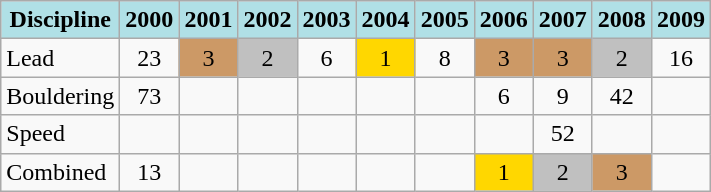<table class="wikitable" style="text-align: center;">
<tr>
<th style="background: #b0e0e6;">Discipline</th>
<th style="background: #b0e0e6;">2000</th>
<th style="background: #b0e0e6;">2001</th>
<th style="background: #b0e0e6;">2002</th>
<th style="background: #b0e0e6;">2003</th>
<th style="background: #b0e0e6;">2004</th>
<th style="background: #b0e0e6;">2005</th>
<th style="background: #b0e0e6;">2006</th>
<th style="background: #b0e0e6;">2007</th>
<th style="background: #b0e0e6;">2008</th>
<th style="background: #b0e0e6;">2009</th>
</tr>
<tr>
<td align="left">Lead</td>
<td>23</td>
<td style="background: #cc9966">3</td>
<td style="background: silver">2</td>
<td>6</td>
<td style="background: gold">1</td>
<td>8</td>
<td style="background: #cc9966">3</td>
<td style="background: #cc9966">3</td>
<td style="background: silver">2</td>
<td>16</td>
</tr>
<tr>
<td align="left">Bouldering</td>
<td>73</td>
<td></td>
<td></td>
<td></td>
<td></td>
<td></td>
<td>6</td>
<td>9</td>
<td>42</td>
<td></td>
</tr>
<tr>
<td align="left">Speed</td>
<td></td>
<td></td>
<td></td>
<td></td>
<td></td>
<td></td>
<td></td>
<td>52</td>
<td></td>
<td></td>
</tr>
<tr>
<td align="left">Combined</td>
<td>13</td>
<td></td>
<td></td>
<td></td>
<td></td>
<td></td>
<td style="background: gold">1</td>
<td style="background: silver">2</td>
<td style="background: #cc9966">3</td>
<td></td>
</tr>
</table>
